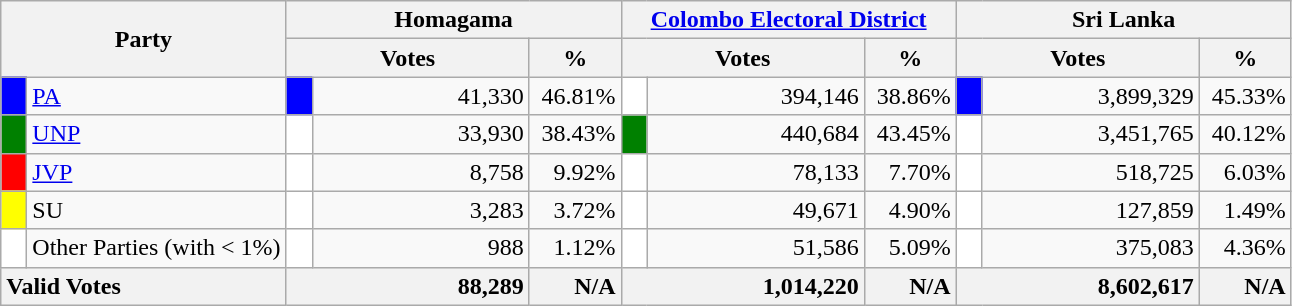<table class="wikitable">
<tr>
<th colspan="2" width="144px"rowspan="2">Party</th>
<th colspan="3" width="216px">Homagama</th>
<th colspan="3" width="216px"><a href='#'>Colombo Electoral District</a></th>
<th colspan="3" width="216px">Sri Lanka</th>
</tr>
<tr>
<th colspan="2" width="144px">Votes</th>
<th>%</th>
<th colspan="2" width="144px">Votes</th>
<th>%</th>
<th colspan="2" width="144px">Votes</th>
<th>%</th>
</tr>
<tr>
<td style="background-color:blue;" width="10px"></td>
<td style="text-align:left;"><a href='#'>PA</a></td>
<td style="background-color:blue;" width="10px"></td>
<td style="text-align:right;">41,330</td>
<td style="text-align:right;">46.81%</td>
<td style="background-color:white;" width="10px"></td>
<td style="text-align:right;">394,146</td>
<td style="text-align:right;">38.86%</td>
<td style="background-color:blue;" width="10px"></td>
<td style="text-align:right;">3,899,329</td>
<td style="text-align:right;">45.33%</td>
</tr>
<tr>
<td style="background-color:green;" width="10px"></td>
<td style="text-align:left;"><a href='#'>UNP</a></td>
<td style="background-color:white;" width="10px"></td>
<td style="text-align:right;">33,930</td>
<td style="text-align:right;">38.43%</td>
<td style="background-color:green;" width="10px"></td>
<td style="text-align:right;">440,684</td>
<td style="text-align:right;">43.45%</td>
<td style="background-color:white;" width="10px"></td>
<td style="text-align:right;">3,451,765</td>
<td style="text-align:right;">40.12%</td>
</tr>
<tr>
<td style="background-color:red;" width="10px"></td>
<td style="text-align:left;"><a href='#'>JVP</a></td>
<td style="background-color:white;" width="10px"></td>
<td style="text-align:right;">8,758</td>
<td style="text-align:right;">9.92%</td>
<td style="background-color:white;" width="10px"></td>
<td style="text-align:right;">78,133</td>
<td style="text-align:right;">7.70%</td>
<td style="background-color:white;" width="10px"></td>
<td style="text-align:right;">518,725</td>
<td style="text-align:right;">6.03%</td>
</tr>
<tr>
<td style="background-color:yellow;" width="10px"></td>
<td style="text-align:left;">SU</td>
<td style="background-color:white;" width="10px"></td>
<td style="text-align:right;">3,283</td>
<td style="text-align:right;">3.72%</td>
<td style="background-color:white;" width="10px"></td>
<td style="text-align:right;">49,671</td>
<td style="text-align:right;">4.90%</td>
<td style="background-color:white;" width="10px"></td>
<td style="text-align:right;">127,859</td>
<td style="text-align:right;">1.49%</td>
</tr>
<tr>
<td style="background-color:white;" width="10px"></td>
<td style="text-align:left;">Other Parties (with < 1%)</td>
<td style="background-color:white;" width="10px"></td>
<td style="text-align:right;">988</td>
<td style="text-align:right;">1.12%</td>
<td style="background-color:white;" width="10px"></td>
<td style="text-align:right;">51,586</td>
<td style="text-align:right;">5.09%</td>
<td style="background-color:white;" width="10px"></td>
<td style="text-align:right;">375,083</td>
<td style="text-align:right;">4.36%</td>
</tr>
<tr>
<th colspan="2" width="144px"style="text-align:left;">Valid Votes</th>
<th style="text-align:right;"colspan="2" width="144px">88,289</th>
<th style="text-align:right;">N/A</th>
<th style="text-align:right;"colspan="2" width="144px">1,014,220</th>
<th style="text-align:right;">N/A</th>
<th style="text-align:right;"colspan="2" width="144px">8,602,617</th>
<th style="text-align:right;">N/A</th>
</tr>
</table>
